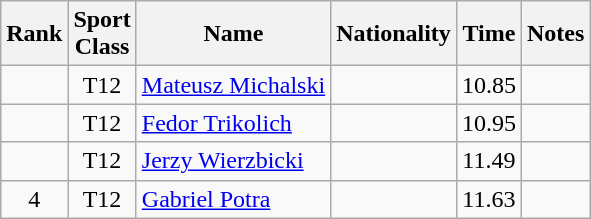<table class="wikitable sortable" style="text-align:center">
<tr>
<th>Rank</th>
<th>Sport<br>Class</th>
<th>Name</th>
<th>Nationality</th>
<th>Time</th>
<th>Notes</th>
</tr>
<tr>
<td></td>
<td>T12</td>
<td align=left><a href='#'>Mateusz Michalski</a></td>
<td align=left></td>
<td>10.85</td>
<td></td>
</tr>
<tr>
<td></td>
<td>T12</td>
<td align=left><a href='#'>Fedor Trikolich</a></td>
<td align=left></td>
<td>10.95</td>
<td></td>
</tr>
<tr>
<td></td>
<td>T12</td>
<td align=left><a href='#'>Jerzy Wierzbicki</a></td>
<td align=left></td>
<td>11.49</td>
<td></td>
</tr>
<tr>
<td>4</td>
<td>T12</td>
<td align=left><a href='#'>Gabriel Potra</a></td>
<td align=left></td>
<td>11.63</td>
<td></td>
</tr>
</table>
